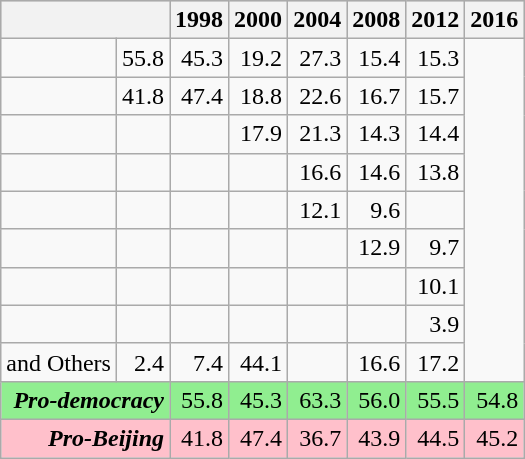<table class="wikitable" style="text-align: right;">
<tr bgcolor="#CCCCCC">
<th colspan=2></th>
<th>1998</th>
<th>2000</th>
<th>2004</th>
<th>2008</th>
<th>2012</th>
<th>2016</th>
</tr>
<tr>
<td></td>
<td>55.8</td>
<td>45.3</td>
<td>19.2</td>
<td>27.3</td>
<td>15.4</td>
<td>15.3</td>
</tr>
<tr>
<td></td>
<td>41.8</td>
<td>47.4</td>
<td>18.8</td>
<td>22.6</td>
<td>16.7</td>
<td>15.7</td>
</tr>
<tr>
<td></td>
<td></td>
<td></td>
<td>17.9</td>
<td>21.3</td>
<td>14.3</td>
<td>14.4</td>
</tr>
<tr>
<td></td>
<td></td>
<td></td>
<td></td>
<td>16.6</td>
<td>14.6</td>
<td>13.8</td>
</tr>
<tr>
<td></td>
<td></td>
<td></td>
<td></td>
<td>12.1</td>
<td>9.6</td>
<td></td>
</tr>
<tr>
<td></td>
<td></td>
<td></td>
<td></td>
<td></td>
<td>12.9</td>
<td>9.7</td>
</tr>
<tr>
<td></td>
<td></td>
<td></td>
<td></td>
<td></td>
<td></td>
<td>10.1</td>
</tr>
<tr>
<td></td>
<td></td>
<td></td>
<td></td>
<td></td>
<td></td>
<td>3.9</td>
</tr>
<tr>
<td> and Others</td>
<td>2.4</td>
<td>7.4</td>
<td>44.1</td>
<td></td>
<td>16.6</td>
<td>17.2</td>
</tr>
<tr bgcolor=lightgreen>
<td colspan=2><strong><em>Pro-democracy</em></strong></td>
<td>55.8</td>
<td>45.3</td>
<td>63.3</td>
<td>56.0</td>
<td>55.5</td>
<td>54.8</td>
</tr>
<tr bgcolor=pink>
<td colspan=2><strong><em>Pro-Beijing</em></strong></td>
<td>41.8</td>
<td>47.4</td>
<td>36.7</td>
<td>43.9</td>
<td>44.5</td>
<td>45.2</td>
</tr>
</table>
